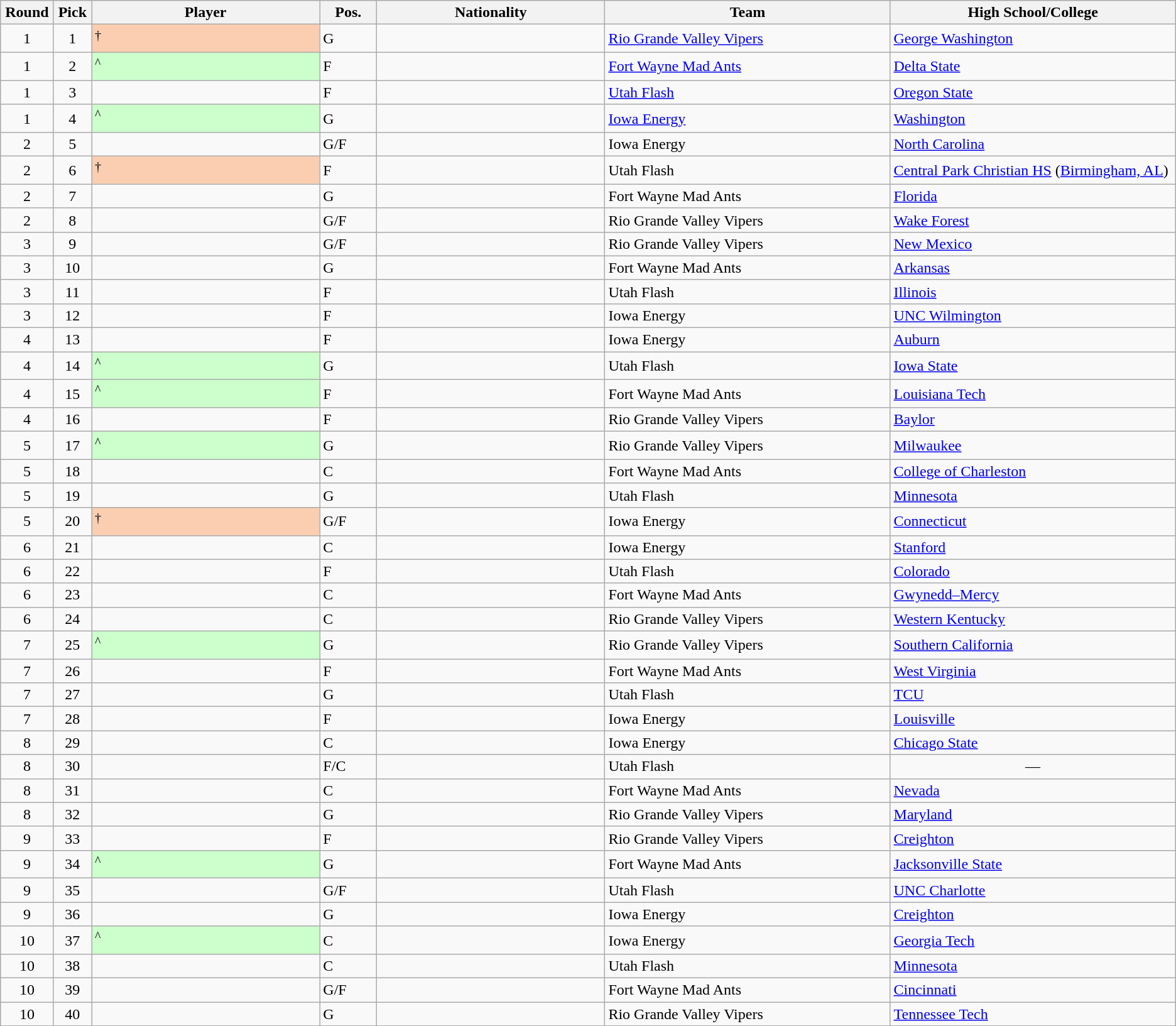<table class="wikitable sortable">
<tr>
<th width="1%">Round</th>
<th width="1%">Pick</th>
<th width="16%">Player</th>
<th width="4%">Pos.</th>
<th width="16%">Nationality</th>
<th width="20%">Team</th>
<th width="20%">High School/College</th>
</tr>
<tr>
<td align=center>1</td>
<td align=center>1</td>
<td style="background-color:#FBCEB1"><sup>†</sup></td>
<td>G</td>
<td></td>
<td><a href='#'>Rio Grande Valley Vipers</a></td>
<td><a href='#'>George Washington</a></td>
</tr>
<tr>
<td align=center>1</td>
<td align=center>2</td>
<td style="background-color:#CCFFCC"><sup>^</sup></td>
<td>F</td>
<td></td>
<td><a href='#'>Fort Wayne Mad Ants</a></td>
<td><a href='#'>Delta State</a></td>
</tr>
<tr>
<td align=center>1</td>
<td align=center>3</td>
<td></td>
<td>F</td>
<td></td>
<td><a href='#'>Utah Flash</a></td>
<td><a href='#'>Oregon State</a></td>
</tr>
<tr>
<td align=center>1</td>
<td align=center>4</td>
<td style="background-color:#CCFFCC"><sup>^</sup></td>
<td>G</td>
<td></td>
<td><a href='#'>Iowa Energy</a></td>
<td><a href='#'>Washington</a></td>
</tr>
<tr>
<td align=center>2</td>
<td align=center>5</td>
<td></td>
<td>G/F</td>
<td></td>
<td>Iowa Energy</td>
<td><a href='#'>North Carolina</a></td>
</tr>
<tr>
<td align=center>2</td>
<td align=center>6</td>
<td style="background-color:#FBCEB1"><sup>†</sup></td>
<td>F</td>
<td></td>
<td>Utah Flash</td>
<td><a href='#'>Central Park Christian HS</a> (<a href='#'>Birmingham, AL</a>)</td>
</tr>
<tr>
<td align=center>2</td>
<td align=center>7</td>
<td></td>
<td>G</td>
<td></td>
<td>Fort Wayne Mad Ants</td>
<td><a href='#'>Florida</a></td>
</tr>
<tr>
<td align=center>2</td>
<td align=center>8</td>
<td></td>
<td>G/F</td>
<td></td>
<td>Rio Grande Valley Vipers</td>
<td><a href='#'>Wake Forest</a></td>
</tr>
<tr>
<td align=center>3</td>
<td align=center>9</td>
<td></td>
<td>G/F</td>
<td></td>
<td>Rio Grande Valley Vipers</td>
<td><a href='#'>New Mexico</a></td>
</tr>
<tr>
<td align=center>3</td>
<td align=center>10</td>
<td></td>
<td>G</td>
<td></td>
<td>Fort Wayne Mad Ants</td>
<td><a href='#'>Arkansas</a></td>
</tr>
<tr>
<td align=center>3</td>
<td align=center>11</td>
<td></td>
<td>F</td>
<td></td>
<td>Utah Flash</td>
<td><a href='#'>Illinois</a></td>
</tr>
<tr>
<td align=center>3</td>
<td align=center>12</td>
<td></td>
<td>F</td>
<td></td>
<td>Iowa Energy</td>
<td><a href='#'>UNC Wilmington</a></td>
</tr>
<tr>
<td align=center>4</td>
<td align=center>13</td>
<td></td>
<td>F</td>
<td></td>
<td>Iowa Energy</td>
<td><a href='#'>Auburn</a></td>
</tr>
<tr>
<td align=center>4</td>
<td align=center>14</td>
<td style="background-color:#CCFFCC"><sup>^</sup></td>
<td>G</td>
<td></td>
<td>Utah Flash</td>
<td><a href='#'>Iowa State</a></td>
</tr>
<tr>
<td align=center>4</td>
<td align=center>15</td>
<td style="background-color:#CCFFCC"><sup>^</sup></td>
<td>F</td>
<td></td>
<td>Fort Wayne Mad Ants</td>
<td><a href='#'>Louisiana Tech</a></td>
</tr>
<tr>
<td align=center>4</td>
<td align=center>16</td>
<td></td>
<td>F</td>
<td></td>
<td>Rio Grande Valley Vipers</td>
<td><a href='#'>Baylor</a></td>
</tr>
<tr>
<td align=center>5</td>
<td align=center>17</td>
<td style="background-color:#CCFFCC"><sup>^</sup></td>
<td>G</td>
<td></td>
<td>Rio Grande Valley Vipers</td>
<td><a href='#'>Milwaukee</a></td>
</tr>
<tr>
<td align=center>5</td>
<td align=center>18</td>
<td></td>
<td>C</td>
<td></td>
<td>Fort Wayne Mad Ants</td>
<td><a href='#'>College of Charleston</a></td>
</tr>
<tr>
<td align=center>5</td>
<td align=center>19</td>
<td></td>
<td>G</td>
<td></td>
<td>Utah Flash</td>
<td><a href='#'>Minnesota</a></td>
</tr>
<tr>
<td align=center>5</td>
<td align=center>20</td>
<td style="background-color:#FBCEB1"><sup>†</sup></td>
<td>G/F</td>
<td></td>
<td>Iowa Energy</td>
<td><a href='#'>Connecticut</a></td>
</tr>
<tr>
<td align=center>6</td>
<td align=center>21</td>
<td></td>
<td>C</td>
<td></td>
<td>Iowa Energy</td>
<td><a href='#'>Stanford</a></td>
</tr>
<tr>
<td align=center>6</td>
<td align=center>22</td>
<td></td>
<td>F</td>
<td></td>
<td>Utah Flash</td>
<td><a href='#'>Colorado</a></td>
</tr>
<tr>
<td align=center>6</td>
<td align=center>23</td>
<td></td>
<td>C</td>
<td></td>
<td>Fort Wayne Mad Ants</td>
<td><a href='#'>Gwynedd–Mercy</a></td>
</tr>
<tr>
<td align=center>6</td>
<td align=center>24</td>
<td></td>
<td>C</td>
<td></td>
<td>Rio Grande Valley Vipers</td>
<td><a href='#'>Western Kentucky</a></td>
</tr>
<tr>
<td align=center>7</td>
<td align=center>25</td>
<td style="background-color:#CCFFCC"><sup>^</sup></td>
<td>G</td>
<td></td>
<td>Rio Grande Valley Vipers</td>
<td><a href='#'>Southern California</a></td>
</tr>
<tr>
<td align=center>7</td>
<td align=center>26</td>
<td></td>
<td>F</td>
<td></td>
<td>Fort Wayne Mad Ants</td>
<td><a href='#'>West Virginia</a></td>
</tr>
<tr>
<td align=center>7</td>
<td align=center>27</td>
<td></td>
<td>G</td>
<td></td>
<td>Utah Flash</td>
<td><a href='#'>TCU</a></td>
</tr>
<tr>
<td align=center>7</td>
<td align=center>28</td>
<td></td>
<td>F</td>
<td></td>
<td>Iowa Energy</td>
<td><a href='#'>Louisville</a></td>
</tr>
<tr>
<td align=center>8</td>
<td align=center>29</td>
<td></td>
<td>C</td>
<td></td>
<td>Iowa Energy</td>
<td><a href='#'>Chicago State</a></td>
</tr>
<tr>
<td align=center>8</td>
<td align=center>30</td>
<td></td>
<td>F/C</td>
<td></td>
<td>Utah Flash</td>
<td align=center>—</td>
</tr>
<tr>
<td align=center>8</td>
<td align=center>31</td>
<td></td>
<td>C</td>
<td></td>
<td>Fort Wayne Mad Ants</td>
<td><a href='#'>Nevada</a></td>
</tr>
<tr>
<td align=center>8</td>
<td align=center>32</td>
<td></td>
<td>G</td>
<td></td>
<td>Rio Grande Valley Vipers</td>
<td><a href='#'>Maryland</a></td>
</tr>
<tr>
<td align=center>9</td>
<td align=center>33</td>
<td></td>
<td>F</td>
<td></td>
<td>Rio Grande Valley Vipers</td>
<td><a href='#'>Creighton</a></td>
</tr>
<tr>
<td align=center>9</td>
<td align=center>34</td>
<td style="background-color:#CCFFCC"><sup>^</sup></td>
<td>G</td>
<td></td>
<td>Fort Wayne Mad Ants</td>
<td><a href='#'>Jacksonville State</a></td>
</tr>
<tr>
<td align=center>9</td>
<td align=center>35</td>
<td></td>
<td>G/F</td>
<td></td>
<td>Utah Flash</td>
<td><a href='#'>UNC Charlotte</a></td>
</tr>
<tr>
<td align=center>9</td>
<td align=center>36</td>
<td></td>
<td>G</td>
<td></td>
<td>Iowa Energy</td>
<td><a href='#'>Creighton</a></td>
</tr>
<tr>
<td align=center>10</td>
<td align=center>37</td>
<td style="background-color:#CCFFCC"><sup>^</sup></td>
<td>C</td>
<td></td>
<td>Iowa Energy</td>
<td><a href='#'>Georgia Tech</a></td>
</tr>
<tr>
<td align=center>10</td>
<td align=center>38</td>
<td></td>
<td>C</td>
<td></td>
<td>Utah Flash</td>
<td><a href='#'>Minnesota</a></td>
</tr>
<tr>
<td align=center>10</td>
<td align=center>39</td>
<td></td>
<td>G/F</td>
<td></td>
<td>Fort Wayne Mad Ants</td>
<td><a href='#'>Cincinnati</a></td>
</tr>
<tr>
<td align=center>10</td>
<td align=center>40</td>
<td></td>
<td>G</td>
<td></td>
<td>Rio Grande Valley Vipers</td>
<td><a href='#'>Tennessee Tech</a></td>
</tr>
<tr>
</tr>
</table>
